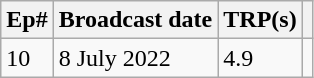<table class="wikitable sortable">
<tr>
<th>Ep#</th>
<th>Broadcast date</th>
<th>TRP(s)</th>
<th></th>
</tr>
<tr>
<td>10</td>
<td>8 July 2022</td>
<td>4.9</td>
<td></td>
</tr>
</table>
